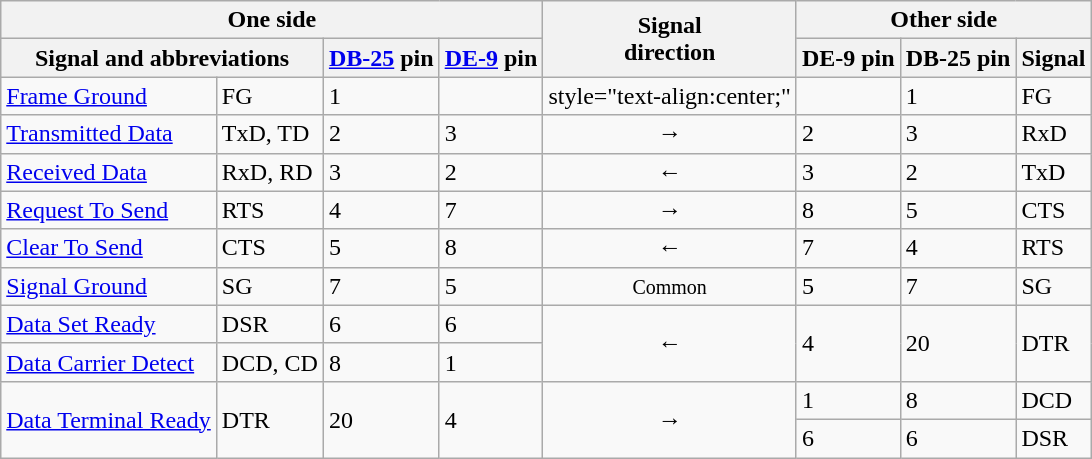<table class="wikitable">
<tr>
<th colspan="4">One side</th>
<th rowspan="2">Signal<br>direction</th>
<th colspan="3">Other side</th>
</tr>
<tr>
<th colspan="2">Signal and abbreviations</th>
<th><a href='#'>DB-25</a> pin</th>
<th><a href='#'>DE-9</a> pin</th>
<th>DE-9 pin</th>
<th>DB-25 pin</th>
<th>Signal</th>
</tr>
<tr>
<td><a href='#'>Frame Ground</a></td>
<td>FG</td>
<td>1</td>
<td></td>
<td>style="text-align:center;"   </td>
<td></td>
<td>1</td>
<td>FG</td>
</tr>
<tr>
<td><a href='#'>Transmitted Data</a></td>
<td>TxD, TD</td>
<td>2</td>
<td>3</td>
<td style="text-align:center;">→</td>
<td>2</td>
<td>3</td>
<td>RxD</td>
</tr>
<tr>
<td><a href='#'>Received Data</a></td>
<td>RxD, RD</td>
<td>3</td>
<td>2</td>
<td style="text-align:center;">←</td>
<td>3</td>
<td>2</td>
<td>TxD</td>
</tr>
<tr>
<td><a href='#'>Request To Send</a></td>
<td>RTS</td>
<td>4</td>
<td>7</td>
<td style="text-align:center;">→</td>
<td>8</td>
<td>5</td>
<td>CTS</td>
</tr>
<tr>
<td><a href='#'>Clear To Send</a></td>
<td>CTS</td>
<td>5</td>
<td>8</td>
<td style="text-align:center;">←</td>
<td>7</td>
<td>4</td>
<td>RTS</td>
</tr>
<tr>
<td><a href='#'>Signal Ground</a></td>
<td>SG</td>
<td>7</td>
<td>5</td>
<td style="text-align:center;"><small>Common</small></td>
<td>5</td>
<td>7</td>
<td>SG</td>
</tr>
<tr>
<td><a href='#'>Data Set Ready</a></td>
<td>DSR</td>
<td>6</td>
<td>6</td>
<td style="text-align:center;" rowspan="2">←</td>
<td rowspan="2">4</td>
<td rowspan="2">20</td>
<td rowspan="2">DTR</td>
</tr>
<tr>
<td><a href='#'>Data Carrier Detect</a></td>
<td>DCD, CD</td>
<td>8</td>
<td>1</td>
</tr>
<tr>
<td rowspan="2"><a href='#'>Data Terminal Ready</a></td>
<td rowspan="2">DTR</td>
<td rowspan="2">20</td>
<td rowspan="2">4</td>
<td style="text-align:center;" rowspan="2">→</td>
<td>1</td>
<td>8</td>
<td>DCD</td>
</tr>
<tr>
<td>6</td>
<td>6</td>
<td>DSR</td>
</tr>
</table>
